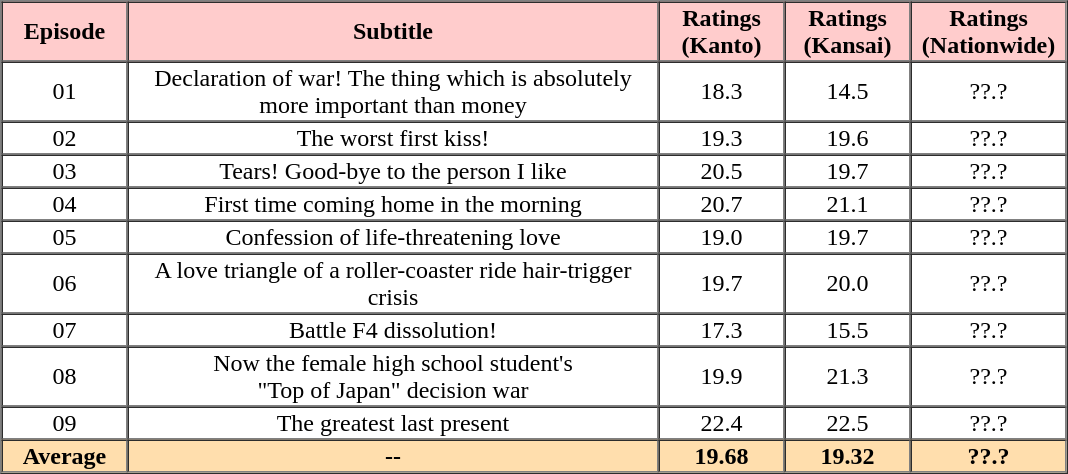<table border="1" cellpadding="1" cellspacing="0">
<tr>
<th width=80 bgcolor="#FFCCCC">Episode</th>
<th width=350 bgcolor="#FFCCCC">Subtitle</th>
<th width=80 bgcolor="#FFCCCC">Ratings<br>(Kanto)</th>
<th width=80 bgcolor="#FFCCCC">Ratings (Kansai)</th>
<th width=100 bgcolor="#FFCCCC">Ratings (Nationwide)</th>
</tr>
<tr align=center>
<td>01</td>
<td>Declaration of war! The thing which is absolutely more important than money</td>
<td>18.3</td>
<td>14.5</td>
<td>??.?</td>
</tr>
<tr align=center>
<td>02</td>
<td>The worst first kiss!</td>
<td>19.3</td>
<td>19.6</td>
<td>??.?</td>
</tr>
<tr align=center>
<td>03</td>
<td>Tears! Good-bye to the person I like</td>
<td>20.5</td>
<td>19.7</td>
<td>??.?</td>
</tr>
<tr align=center>
<td>04</td>
<td>First time coming home in the morning</td>
<td>20.7</td>
<td>21.1</td>
<td>??.?</td>
</tr>
<tr align=center>
<td>05</td>
<td>Confession of life-threatening love</td>
<td>19.0</td>
<td>19.7</td>
<td>??.?</td>
</tr>
<tr align=center>
<td>06</td>
<td>A love triangle of a roller-coaster ride hair-trigger crisis</td>
<td>19.7</td>
<td>20.0</td>
<td>??.?</td>
</tr>
<tr align=center>
<td>07</td>
<td>Battle F4 dissolution!</td>
<td>17.3</td>
<td>15.5</td>
<td>??.?</td>
</tr>
<tr align=center>
<td>08</td>
<td>Now the female high school student's<br>"Top of Japan" decision war</td>
<td>19.9</td>
<td>21.3</td>
<td>??.?</td>
</tr>
<tr align=center>
<td>09</td>
<td>The greatest last present</td>
<td>22.4</td>
<td>22.5</td>
<td>??.?</td>
</tr>
<tr align="center" style="background:#ffdead;">
<th>Average</th>
<th>--</th>
<th>19.68</th>
<th>19.32</th>
<th>??.?</th>
</tr>
</table>
